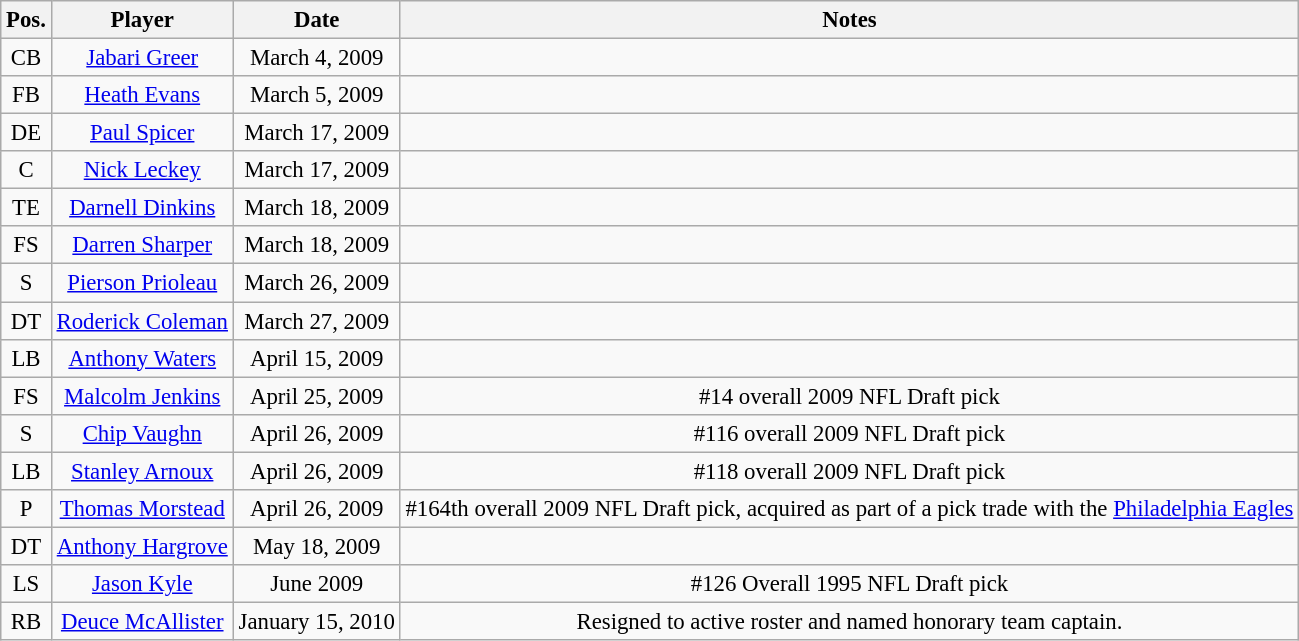<table class="wikitable sortable" style="font-size: 95%; text-align:center;">
<tr>
<th>Pos.</th>
<th>Player</th>
<th>Date</th>
<th>Notes</th>
</tr>
<tr>
<td>CB</td>
<td><a href='#'>Jabari Greer</a></td>
<td>March 4, 2009</td>
<td></td>
</tr>
<tr>
<td>FB</td>
<td><a href='#'>Heath Evans</a></td>
<td>March 5, 2009</td>
<td></td>
</tr>
<tr>
<td>DE</td>
<td><a href='#'>Paul Spicer</a></td>
<td>March 17, 2009</td>
<td></td>
</tr>
<tr>
<td>C</td>
<td><a href='#'>Nick Leckey</a></td>
<td>March 17, 2009</td>
<td></td>
</tr>
<tr>
<td>TE</td>
<td><a href='#'>Darnell Dinkins</a></td>
<td>March 18, 2009</td>
<td></td>
</tr>
<tr>
<td>FS</td>
<td><a href='#'>Darren Sharper</a></td>
<td>March 18, 2009</td>
<td></td>
</tr>
<tr>
<td>S</td>
<td><a href='#'>Pierson Prioleau</a></td>
<td>March 26, 2009</td>
<td></td>
</tr>
<tr>
<td>DT</td>
<td><a href='#'>Roderick Coleman</a></td>
<td>March 27, 2009</td>
<td></td>
</tr>
<tr>
<td>LB</td>
<td><a href='#'>Anthony Waters</a></td>
<td>April 15, 2009</td>
<td></td>
</tr>
<tr>
<td>FS</td>
<td><a href='#'>Malcolm Jenkins</a></td>
<td>April 25, 2009</td>
<td>#14 overall 2009 NFL Draft pick</td>
</tr>
<tr>
<td>S</td>
<td><a href='#'>Chip Vaughn</a></td>
<td>April 26, 2009</td>
<td>#116 overall 2009 NFL Draft pick</td>
</tr>
<tr>
<td>LB</td>
<td><a href='#'>Stanley Arnoux</a></td>
<td>April 26, 2009</td>
<td>#118 overall 2009 NFL Draft pick</td>
</tr>
<tr>
<td>P</td>
<td><a href='#'>Thomas Morstead</a></td>
<td>April 26, 2009</td>
<td>#164th overall 2009 NFL Draft pick, acquired as part of a pick trade with the <a href='#'>Philadelphia Eagles</a></td>
</tr>
<tr>
<td>DT</td>
<td><a href='#'>Anthony Hargrove</a></td>
<td>May 18, 2009</td>
<td></td>
</tr>
<tr>
<td>LS</td>
<td><a href='#'>Jason Kyle</a></td>
<td>June 2009</td>
<td>#126 Overall 1995 NFL Draft pick</td>
</tr>
<tr>
<td>RB</td>
<td><a href='#'>Deuce McAllister</a></td>
<td>January 15, 2010</td>
<td>Resigned to active roster and named honorary team captain.</td>
</tr>
</table>
